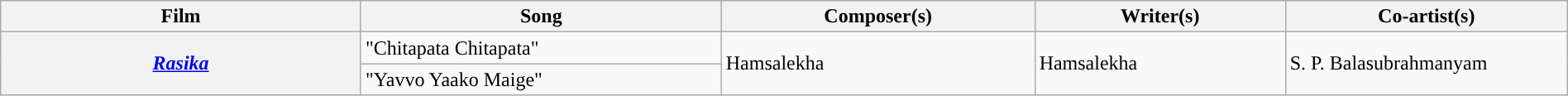<table class="wikitable plainrowheaders" width="100%" textcolor:#000;">
<tr style="background:#b0e0e66;">
<th scope="col" width=23%><strong>Film</strong></th>
<th scope="col" width=23%><strong>Song</strong></th>
<th scope="col" width=20%><strong>Composer(s)</strong></th>
<th scope="col" width=16%><strong>Writer(s)</strong></th>
<th scope="col" width=18%><strong>Co-artist(s)</strong></th>
</tr>
<tr>
<th rowspan=2><em><a href='#'>Rasika</a></em></th>
<td>"Chitapata Chitapata"</td>
<td rowspan=2>Hamsalekha</td>
<td rowspan=2>Hamsalekha</td>
<td Rowspan=2>S. P. Balasubrahmanyam</td>
</tr>
<tr>
<td>"Yavvo Yaako Maige"</td>
</tr>
</table>
